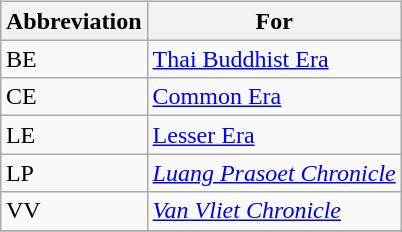<table class="wikitable" style="float:right; margin:1ex 0 1ex 1ex;">
<tr colspan="2" style="text-align:center;">
<th>Abbreviation</th>
<th>For</th>
</tr>
<tr>
<td>BE</td>
<td><a href='#'>Thai Buddhist Era</a></td>
</tr>
<tr>
<td>CE</td>
<td><a href='#'>Common Era</a></td>
</tr>
<tr>
<td>LE</td>
<td><a href='#'>Lesser Era</a></td>
</tr>
<tr>
<td>LP</td>
<td><em><a href='#'>Luang Prasoet Chronicle</a></em></td>
</tr>
<tr>
<td>VV</td>
<td><em><a href='#'>Van Vliet Chronicle</a></em></td>
</tr>
<tr>
</tr>
</table>
